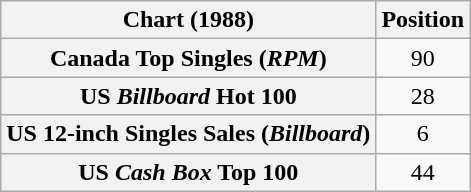<table class="wikitable sortable plainrowheaders" style="text-align:center">
<tr>
<th scope="col">Chart (1988)</th>
<th scope="col">Position</th>
</tr>
<tr>
<th scope="row">Canada Top Singles (<em>RPM</em>)</th>
<td>90</td>
</tr>
<tr>
<th scope="row">US <em>Billboard</em> Hot 100</th>
<td>28</td>
</tr>
<tr>
<th scope="row">US 12-inch Singles Sales (<em>Billboard</em>)</th>
<td>6</td>
</tr>
<tr>
<th scope="row">US <em>Cash Box</em> Top 100</th>
<td>44</td>
</tr>
</table>
